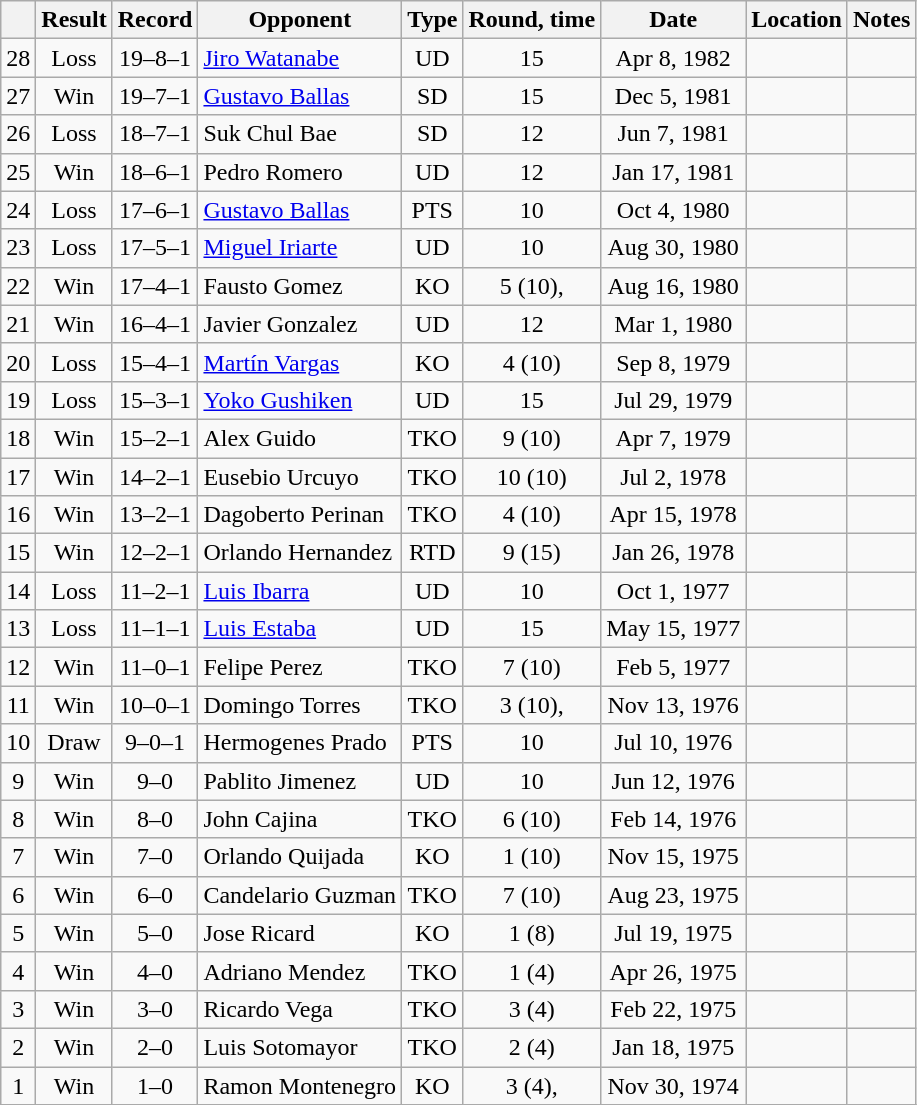<table class="wikitable" style="text-align:center">
<tr>
<th></th>
<th>Result</th>
<th>Record</th>
<th>Opponent</th>
<th>Type</th>
<th>Round, time</th>
<th>Date</th>
<th>Location</th>
<th>Notes</th>
</tr>
<tr>
<td>28</td>
<td>Loss</td>
<td>19–8–1</td>
<td align=left><a href='#'>Jiro Watanabe</a></td>
<td>UD</td>
<td>15</td>
<td>Apr 8, 1982</td>
<td style="text-align:left;"></td>
<td style="text-align:left;"></td>
</tr>
<tr>
<td>27</td>
<td>Win</td>
<td>19–7–1</td>
<td align=left><a href='#'>Gustavo Ballas</a></td>
<td>SD</td>
<td>15</td>
<td>Dec 5, 1981</td>
<td style="text-align:left;"></td>
<td style="text-align:left;"></td>
</tr>
<tr>
<td>26</td>
<td>Loss</td>
<td>18–7–1</td>
<td align=left>Suk Chul Bae</td>
<td>SD</td>
<td>12</td>
<td>Jun 7, 1981</td>
<td style="text-align:left;"></td>
<td></td>
</tr>
<tr>
<td>25</td>
<td>Win</td>
<td>18–6–1</td>
<td align=left>Pedro Romero</td>
<td>UD</td>
<td>12</td>
<td>Jan 17, 1981</td>
<td style="text-align:left;"></td>
<td></td>
</tr>
<tr>
<td>24</td>
<td>Loss</td>
<td>17–6–1</td>
<td align=left><a href='#'>Gustavo Ballas</a></td>
<td>PTS</td>
<td>10</td>
<td>Oct 4, 1980</td>
<td style="text-align:left;"></td>
<td></td>
</tr>
<tr>
<td>23</td>
<td>Loss</td>
<td>17–5–1</td>
<td align=left><a href='#'>Miguel Iriarte</a></td>
<td>UD</td>
<td>10</td>
<td>Aug 30, 1980</td>
<td style="text-align:left;"></td>
<td></td>
</tr>
<tr>
<td>22</td>
<td>Win</td>
<td>17–4–1</td>
<td align=left>Fausto Gomez</td>
<td>KO</td>
<td>5 (10), </td>
<td>Aug 16, 1980</td>
<td style="text-align:left;"></td>
<td></td>
</tr>
<tr>
<td>21</td>
<td>Win</td>
<td>16–4–1</td>
<td align=left>Javier Gonzalez</td>
<td>UD</td>
<td>12</td>
<td>Mar 1, 1980</td>
<td style="text-align:left;"></td>
<td></td>
</tr>
<tr>
<td>20</td>
<td>Loss</td>
<td>15–4–1</td>
<td align=left><a href='#'>Martín Vargas</a></td>
<td>KO</td>
<td>4 (10)</td>
<td>Sep 8, 1979</td>
<td style="text-align:left;"></td>
<td></td>
</tr>
<tr>
<td>19</td>
<td>Loss</td>
<td>15–3–1</td>
<td align=left><a href='#'>Yoko Gushiken</a></td>
<td>UD</td>
<td>15</td>
<td>Jul 29, 1979</td>
<td style="text-align:left;"></td>
<td style="text-align:left;"></td>
</tr>
<tr>
<td>18</td>
<td>Win</td>
<td>15–2–1</td>
<td align=left>Alex Guido</td>
<td>TKO</td>
<td>9 (10)</td>
<td>Apr 7, 1979</td>
<td style="text-align:left;"></td>
<td></td>
</tr>
<tr>
<td>17</td>
<td>Win</td>
<td>14–2–1</td>
<td align=left>Eusebio Urcuyo</td>
<td>TKO</td>
<td>10 (10)</td>
<td>Jul 2, 1978</td>
<td style="text-align:left;"></td>
<td></td>
</tr>
<tr>
<td>16</td>
<td>Win</td>
<td>13–2–1</td>
<td align=left>Dagoberto Perinan</td>
<td>TKO</td>
<td>4 (10)</td>
<td>Apr 15, 1978</td>
<td style="text-align:left;"></td>
<td></td>
</tr>
<tr>
<td>15</td>
<td>Win</td>
<td>12–2–1</td>
<td align=left>Orlando Hernandez</td>
<td>RTD</td>
<td>9 (15)</td>
<td>Jan 26, 1978</td>
<td style="text-align:left;"></td>
<td></td>
</tr>
<tr>
<td>14</td>
<td>Loss</td>
<td>11–2–1</td>
<td align=left><a href='#'>Luis Ibarra</a></td>
<td>UD</td>
<td>10</td>
<td>Oct 1, 1977</td>
<td style="text-align:left;"></td>
<td></td>
</tr>
<tr>
<td>13</td>
<td>Loss</td>
<td>11–1–1</td>
<td align=left><a href='#'>Luis Estaba</a></td>
<td>UD</td>
<td>15</td>
<td>May 15, 1977</td>
<td style="text-align:left;"></td>
<td style="text-align:left;"></td>
</tr>
<tr>
<td>12</td>
<td>Win</td>
<td>11–0–1</td>
<td align=left>Felipe Perez</td>
<td>TKO</td>
<td>7 (10)</td>
<td>Feb 5, 1977</td>
<td style="text-align:left;"></td>
<td></td>
</tr>
<tr>
<td>11</td>
<td>Win</td>
<td>10–0–1</td>
<td align=left>Domingo Torres</td>
<td>TKO</td>
<td>3 (10), </td>
<td>Nov 13, 1976</td>
<td style="text-align:left;"></td>
<td></td>
</tr>
<tr>
<td>10</td>
<td>Draw</td>
<td>9–0–1</td>
<td align=left>Hermogenes Prado</td>
<td>PTS</td>
<td>10</td>
<td>Jul 10, 1976</td>
<td style="text-align:left;"></td>
<td></td>
</tr>
<tr>
<td>9</td>
<td>Win</td>
<td>9–0</td>
<td align=left>Pablito Jimenez</td>
<td>UD</td>
<td>10</td>
<td>Jun 12, 1976</td>
<td style="text-align:left;"></td>
<td></td>
</tr>
<tr>
<td>8</td>
<td>Win</td>
<td>8–0</td>
<td align=left>John Cajina</td>
<td>TKO</td>
<td>6 (10)</td>
<td>Feb 14, 1976</td>
<td style="text-align:left;"></td>
<td></td>
</tr>
<tr>
<td>7</td>
<td>Win</td>
<td>7–0</td>
<td align=left>Orlando Quijada</td>
<td>KO</td>
<td>1 (10)</td>
<td>Nov 15, 1975</td>
<td style="text-align:left;"></td>
<td></td>
</tr>
<tr>
<td>6</td>
<td>Win</td>
<td>6–0</td>
<td align=left>Candelario Guzman</td>
<td>TKO</td>
<td>7 (10)</td>
<td>Aug 23, 1975</td>
<td style="text-align:left;"></td>
<td></td>
</tr>
<tr>
<td>5</td>
<td>Win</td>
<td>5–0</td>
<td align=left>Jose Ricard</td>
<td>KO</td>
<td>1 (8)</td>
<td>Jul 19, 1975</td>
<td style="text-align:left;"></td>
<td></td>
</tr>
<tr>
<td>4</td>
<td>Win</td>
<td>4–0</td>
<td align=left>Adriano Mendez</td>
<td>TKO</td>
<td>1 (4)</td>
<td>Apr 26, 1975</td>
<td style="text-align:left;"></td>
<td></td>
</tr>
<tr>
<td>3</td>
<td>Win</td>
<td>3–0</td>
<td align=left>Ricardo Vega</td>
<td>TKO</td>
<td>3 (4)</td>
<td>Feb 22, 1975</td>
<td style="text-align:left;"></td>
<td></td>
</tr>
<tr>
<td>2</td>
<td>Win</td>
<td>2–0</td>
<td align=left>Luis Sotomayor</td>
<td>TKO</td>
<td>2 (4)</td>
<td>Jan 18, 1975</td>
<td style="text-align:left;"></td>
<td></td>
</tr>
<tr>
<td>1</td>
<td>Win</td>
<td>1–0</td>
<td align=left>Ramon Montenegro</td>
<td>KO</td>
<td>3 (4), </td>
<td>Nov 30, 1974</td>
<td style="text-align:left;"></td>
<td></td>
</tr>
<tr>
</tr>
</table>
